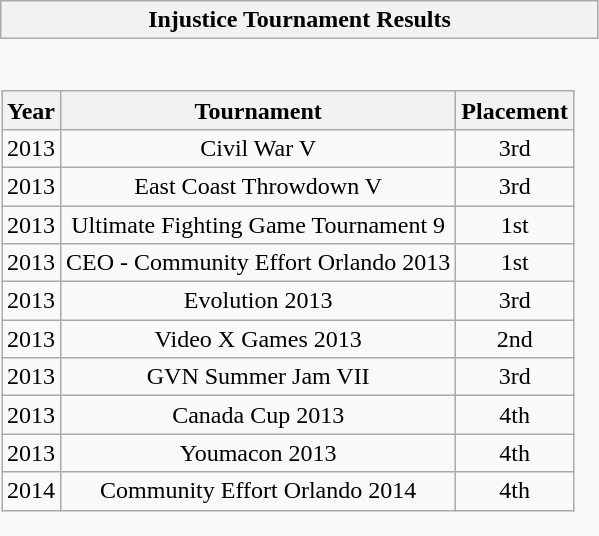<table class="wikitable collapsible autocollapse" style="border:none">
<tr>
<th scope="col">Injustice Tournament Results</th>
</tr>
<tr>
<td style="padding:0;border:none"><br><table class="wikitable" style="text-align:center">
<tr>
<th>Year</th>
<th>Tournament</th>
<th>Placement</th>
</tr>
<tr>
<td>2013</td>
<td>Civil War V</td>
<td>3rd</td>
</tr>
<tr>
<td>2013</td>
<td>East Coast Throwdown V</td>
<td>3rd</td>
</tr>
<tr>
<td>2013</td>
<td>Ultimate Fighting Game Tournament 9</td>
<td>1st</td>
</tr>
<tr>
<td>2013</td>
<td>CEO - Community Effort Orlando 2013</td>
<td>1st</td>
</tr>
<tr>
<td>2013</td>
<td>Evolution 2013</td>
<td>3rd</td>
</tr>
<tr>
<td>2013</td>
<td>Video X Games 2013</td>
<td>2nd</td>
</tr>
<tr>
<td>2013</td>
<td>GVN Summer Jam VII</td>
<td>3rd</td>
</tr>
<tr>
<td>2013</td>
<td>Canada Cup 2013</td>
<td>4th</td>
</tr>
<tr>
<td>2013</td>
<td>Youmacon 2013</td>
<td>4th</td>
</tr>
<tr>
<td>2014</td>
<td>Community Effort Orlando 2014</td>
<td>4th</td>
</tr>
</table>
</td>
</tr>
</table>
